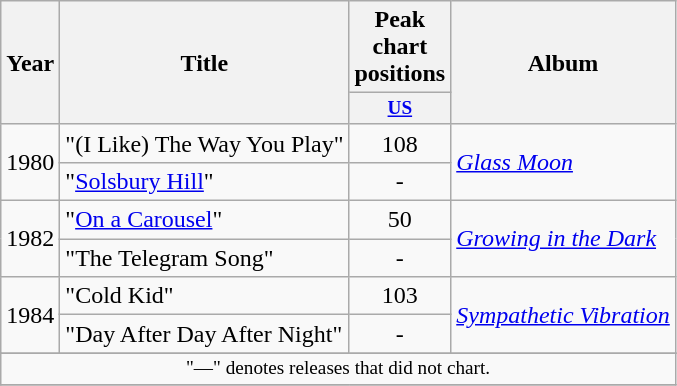<table class="wikitable">
<tr>
<th rowspan="2">Year</th>
<th rowspan="2">Title</th>
<th colspan="1">Peak chart positions</th>
<th rowspan="2">Album</th>
</tr>
<tr>
<th style="width:3em;font-size:80%;"><a href='#'>US</a><br></th>
</tr>
<tr>
<td rowspan="2">1980</td>
<td>"(I Like) The Way You Play"</td>
<td align=center>108</td>
<td rowspan="2"><em><a href='#'>Glass Moon</a></em></td>
</tr>
<tr>
<td>"<a href='#'>Solsbury Hill</a>"</td>
<td align=center>-</td>
</tr>
<tr>
<td rowspan="2">1982</td>
<td>"<a href='#'>On a Carousel</a>"</td>
<td align=center>50</td>
<td rowspan="2"><em><a href='#'>Growing in the Dark</a></em></td>
</tr>
<tr>
<td>"The Telegram Song"</td>
<td align=center>-</td>
</tr>
<tr>
<td rowspan="2">1984</td>
<td>"Cold Kid"</td>
<td align=center>103</td>
<td rowspan="2"><em><a href='#'>Sympathetic Vibration</a></em></td>
</tr>
<tr>
<td>"Day After Day After Night"</td>
<td align=center>-</td>
</tr>
<tr>
</tr>
<tr>
<td align="center" colspan="11" style="font-size:80%">"—" denotes releases that did not chart.</td>
</tr>
<tr>
</tr>
</table>
